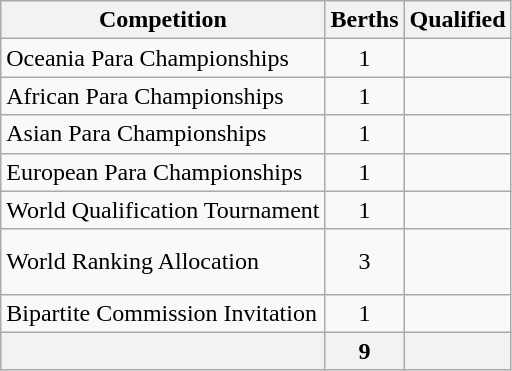<table class="wikitable">
<tr>
<th>Competition</th>
<th>Berths</th>
<th>Qualified</th>
</tr>
<tr>
<td>Oceania Para Championships</td>
<td align="center">1</td>
<td></td>
</tr>
<tr>
<td>African Para Championships</td>
<td align="center">1</td>
<td></td>
</tr>
<tr>
<td>Asian Para Championships</td>
<td align="center">1</td>
<td></td>
</tr>
<tr>
<td>European Para Championships</td>
<td align="center">1</td>
<td></td>
</tr>
<tr>
<td>World Qualification Tournament</td>
<td align="center">1</td>
<td></td>
</tr>
<tr>
<td>World Ranking Allocation</td>
<td align="center">3</td>
<td><br><br></td>
</tr>
<tr>
<td>Bipartite Commission Invitation</td>
<td align="center">1</td>
<td></td>
</tr>
<tr>
<th></th>
<th>9</th>
<th></th>
</tr>
</table>
